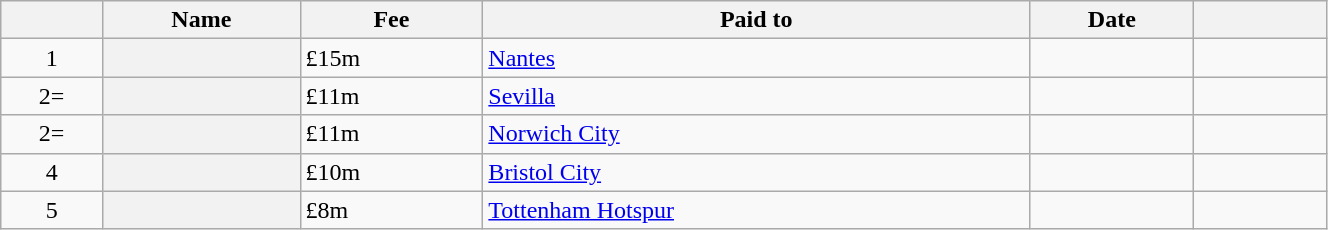<table class="wikitable sortable plainrowheaders" style="width:70%">
<tr>
<th scope="col"></th>
<th scope="col">Name</th>
<th scope="col">Fee</th>
<th scope="col">Paid to</th>
<th scope="col">Date</th>
<th scope="col" style="width:10%;" class="unsortable"></th>
</tr>
<tr>
<td style="text-align:center;">1</td>
<th scope="row"></th>
<td>£15m</td>
<td><a href='#'>Nantes</a></td>
<td></td>
<td align=center></td>
</tr>
<tr>
<td style="text-align:center;">2=</td>
<th scope="row"></th>
<td>£11m</td>
<td><a href='#'>Sevilla</a></td>
<td></td>
<td align=center></td>
</tr>
<tr>
<td style="text-align:center;">2=</td>
<th scope="row"></th>
<td>£11m</td>
<td><a href='#'>Norwich City</a></td>
<td></td>
<td align=center></td>
</tr>
<tr>
<td style="text-align:center;">4</td>
<th scope="row"></th>
<td>£10m</td>
<td><a href='#'>Bristol City</a></td>
<td></td>
<td align=center></td>
</tr>
<tr>
<td style="text-align:center;">5</td>
<th scope="row"></th>
<td>£8m</td>
<td><a href='#'>Tottenham Hotspur</a></td>
<td></td>
<td align=center></td>
</tr>
</table>
